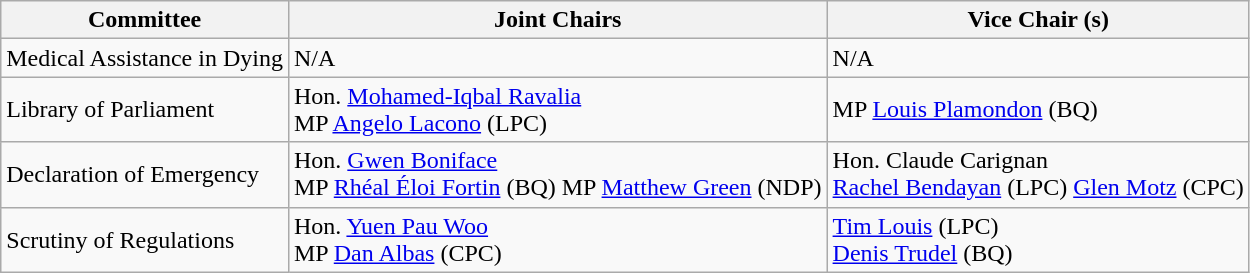<table class="wikitable">
<tr>
<th>Committee</th>
<th>Joint Chairs</th>
<th>Vice Chair (s)</th>
</tr>
<tr>
<td>Medical Assistance in Dying</td>
<td>N/A</td>
<td>N/A</td>
</tr>
<tr>
<td>Library of Parliament</td>
<td><abbr>Hon.</abbr> <a href='#'>Mohamed-Iqbal Ravalia</a><br>MP <a href='#'>Angelo Lacono</a> (LPC)</td>
<td>MP <a href='#'>Louis Plamondon</a> (BQ)</td>
</tr>
<tr>
<td>Declaration of Emergency</td>
<td><abbr>Hon.</abbr> <a href='#'>Gwen Boniface</a><br>MP <a href='#'>Rhéal Éloi Fortin</a> (BQ) 
MP <a href='#'>Matthew Green</a> (NDP)</td>
<td><abbr>Hon.</abbr> Claude Carignan<br><a href='#'>Rachel Bendayan</a> (LPC)
<a href='#'>Glen Motz</a> (CPC)</td>
</tr>
<tr>
<td>Scrutiny of Regulations</td>
<td><abbr>Hon.</abbr> <a href='#'>Yuen Pau Woo</a><br>MP <a href='#'>Dan Albas</a> (CPC)</td>
<td><a href='#'>Tim Louis</a> (LPC)<br><a href='#'>Denis Trudel</a> (BQ)</td>
</tr>
</table>
